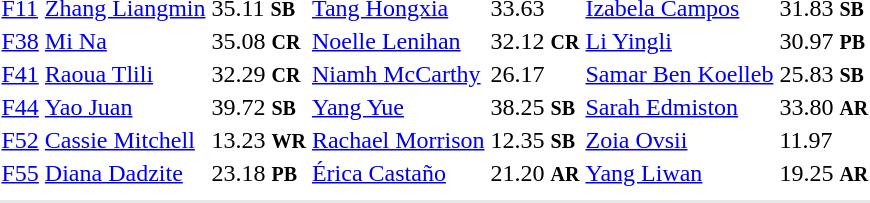<table>
<tr>
<td><a href='#'>F11</a></td>
<td><a href='#'>Zhang Liangmin</a><br></td>
<td>35.11 <small><strong>SB</strong></small></td>
<td><a href='#'>Tang Hongxia</a><br></td>
<td>33.63</td>
<td><a href='#'>Izabela Campos</a><br></td>
<td>31.83 <small><strong>SB</strong></small></td>
</tr>
<tr>
<td><a href='#'>F38</a></td>
<td><a href='#'>Mi Na</a><br></td>
<td>35.08 <small><strong>CR</strong></small></td>
<td><a href='#'>Noelle Lenihan</a><br></td>
<td>32.12 <small><strong>CR</strong></small></td>
<td><a href='#'>Li Yingli</a><br></td>
<td>30.97 <small><strong>PB</strong></small></td>
</tr>
<tr>
<td><a href='#'>F41</a></td>
<td><a href='#'>Raoua Tlili</a><br></td>
<td>32.29 <small><strong>CR</strong></small></td>
<td><a href='#'>Niamh McCarthy</a><br></td>
<td>26.17</td>
<td><a href='#'>Samar Ben Koelleb</a><br></td>
<td>25.83 <small><strong>SB</strong></small></td>
</tr>
<tr>
<td><a href='#'>F44</a></td>
<td><a href='#'>Yao Juan</a><br></td>
<td>39.72 <small><strong>SB</strong></small></td>
<td><a href='#'>Yang Yue</a><br></td>
<td>38.25 <small><strong>SB</strong></small></td>
<td><a href='#'>Sarah Edmiston</a><br></td>
<td>33.80 <small><strong>AR</strong></small></td>
</tr>
<tr>
<td><a href='#'>F52</a></td>
<td><a href='#'>Cassie Mitchell</a><br></td>
<td>13.23 <small><strong>WR</strong></small></td>
<td><a href='#'>Rachael Morrison</a><br></td>
<td>12.35 <small><strong>SB</strong></small></td>
<td><a href='#'>Zoia Ovsii</a><br></td>
<td>11.97</td>
</tr>
<tr>
<td><a href='#'>F55</a></td>
<td><a href='#'>Diana Dadzite</a><br></td>
<td>23.18 <small><strong>PB</strong></small></td>
<td><a href='#'>Érica Castaño</a><br></td>
<td>21.20 <small><strong>AR</strong></small></td>
<td><a href='#'>Yang Liwan</a><br></td>
<td>19.25 <small><strong>AR</strong></small></td>
</tr>
<tr>
<td colspan=7></td>
</tr>
<tr>
</tr>
<tr bgcolor= e8e8e8>
<td colspan=7></td>
</tr>
</table>
